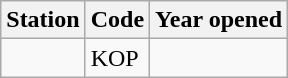<table class="wikitable sortable">
<tr>
<th>Station</th>
<th>Code</th>
<th>Year opened</th>
</tr>
<tr>
<td></td>
<td>KOP</td>
<td></td>
</tr>
</table>
